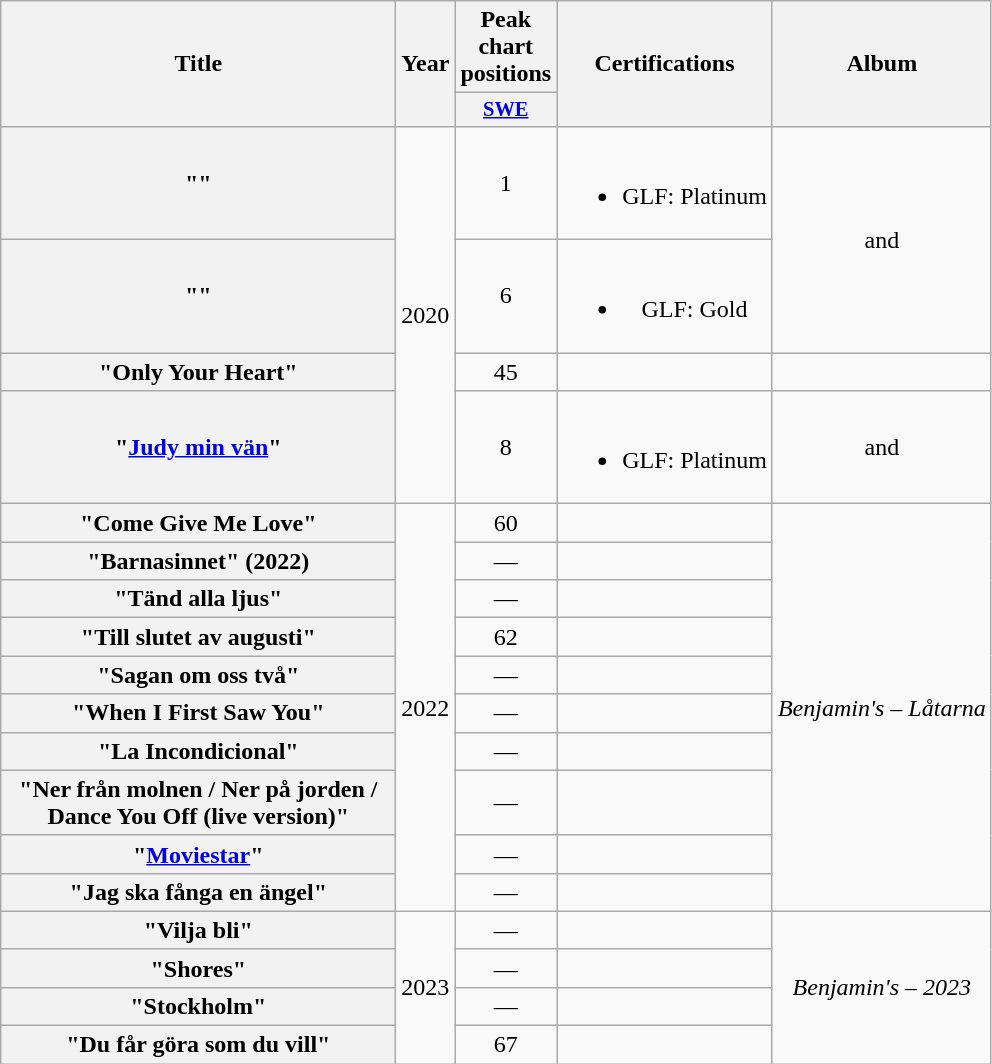<table class="wikitable plainrowheaders" style="text-align:center;">
<tr>
<th scope="col" rowspan="2" style="width:16em;">Title</th>
<th scope="col" rowspan="2" style="width:1em;">Year</th>
<th scope="col">Peak chart positions</th>
<th scope="col" rowspan="2">Certifications</th>
<th scope="col" rowspan="2">Album</th>
</tr>
<tr>
<th scope="col" style="width:3em;font-size:85%;"><a href='#'>SWE</a><br></th>
</tr>
<tr>
<th scope="row">""<br></th>
<td rowspan="4">2020</td>
<td>1</td>
<td><br><ul><li>GLF: Platinum</li></ul></td>
<td rowspan="2"> and </td>
</tr>
<tr>
<th scope="row">""<br></th>
<td>6</td>
<td><br><ul><li>GLF: Gold</li></ul></td>
</tr>
<tr>
<th scope="row">"Only Your Heart"<br></th>
<td>45</td>
<td></td>
<td></td>
</tr>
<tr>
<th scope="row">"<a href='#'>Judy min vän</a>"<br></th>
<td>8</td>
<td><br><ul><li>GLF: Platinum</li></ul></td>
<td> and </td>
</tr>
<tr>
<th scope="row">"Come Give Me Love"<br></th>
<td rowspan="10">2022</td>
<td>60</td>
<td></td>
<td rowspan="10"><em>Benjamin's – Låtarna</em></td>
</tr>
<tr>
<th scope="row">"Barnasinnet" (2022)</th>
<td>—</td>
<td></td>
</tr>
<tr>
<th scope="row">"Tänd alla ljus"<br></th>
<td>—</td>
<td></td>
</tr>
<tr>
<th scope="row">"Till slutet av augusti"<br></th>
<td>62</td>
<td></td>
</tr>
<tr>
<th scope="row">"Sagan om oss två"<br></th>
<td>—</td>
<td></td>
</tr>
<tr>
<th scope="row">"When I First Saw You"<br></th>
<td>—</td>
<td></td>
</tr>
<tr>
<th scope="row">"La Incondicional"<br></th>
<td>—</td>
<td></td>
</tr>
<tr>
<th scope="row">"Ner från molnen / Ner på jorden / Dance You Off (live version)"<br></th>
<td>—</td>
<td></td>
</tr>
<tr>
<th scope="row">"<a href='#'>Moviestar</a>"<br></th>
<td>—</td>
<td></td>
</tr>
<tr>
<th scope="row">"Jag ska fånga en ängel"<br></th>
<td>—</td>
<td></td>
</tr>
<tr>
<th scope="row">"Vilja bli"<br></th>
<td rowspan="4">2023</td>
<td>—</td>
<td></td>
<td rowspan="4"><em>Benjamin's – 2023</em></td>
</tr>
<tr>
<th scope="row">"Shores"<br></th>
<td>—</td>
<td></td>
</tr>
<tr>
<th scope="row">"Stockholm"<br></th>
<td>—</td>
<td></td>
</tr>
<tr>
<th scope="row">"Du får göra som du vill"<br></th>
<td>67<br></td>
<td></td>
</tr>
</table>
